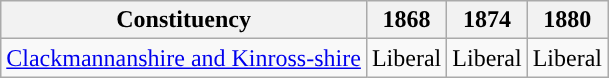<table class="wikitable">
<tr>
<th>Constituency</th>
<th>1868</th>
<th>1874</th>
<th>1880</th>
</tr>
<tr>
<td><a href='#'>Clackmannanshire and Kinross-shire</a></td>
<td>Liberal</td>
<td>Liberal</td>
<td>Liberal</td>
</tr>
</table>
